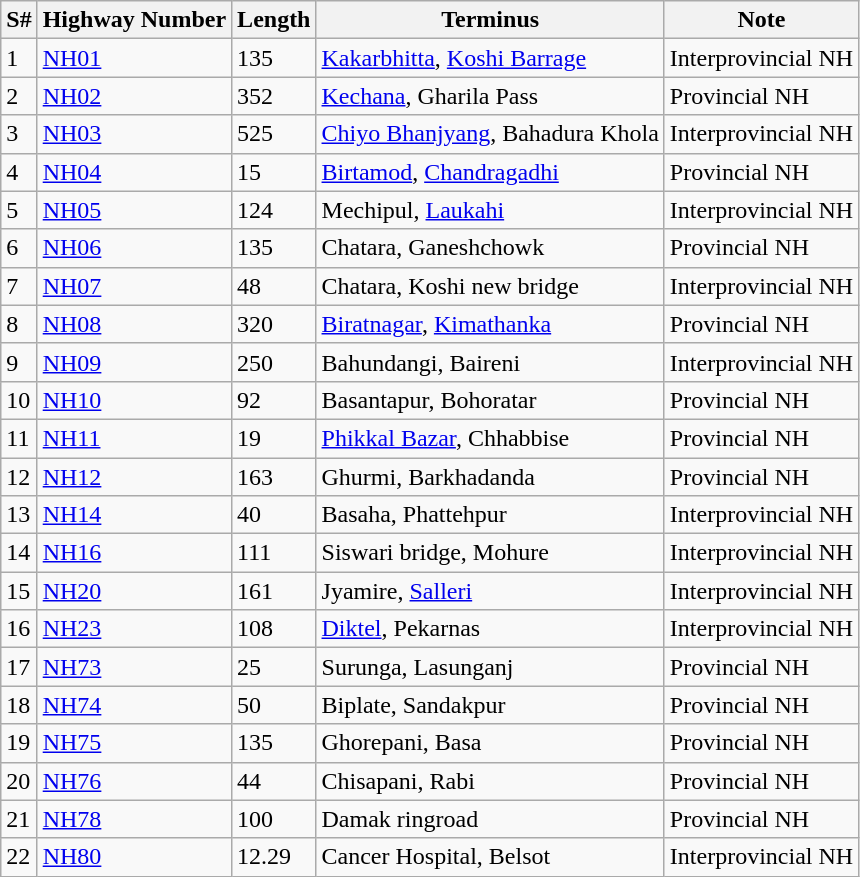<table class="wikitable sortable">
<tr>
<th>S#</th>
<th>Highway Number</th>
<th>Length</th>
<th>Terminus</th>
<th>Note</th>
</tr>
<tr>
<td>1</td>
<td><a href='#'>NH01</a></td>
<td>135</td>
<td><a href='#'>Kakarbhitta</a>, <a href='#'>Koshi Barrage</a></td>
<td>Interprovincial NH</td>
</tr>
<tr>
<td>2</td>
<td><a href='#'>NH02</a></td>
<td>352</td>
<td><a href='#'>Kechana</a>, Gharila Pass</td>
<td>Provincial NH</td>
</tr>
<tr>
<td>3</td>
<td><a href='#'>NH03</a></td>
<td>525</td>
<td><a href='#'>Chiyo Bhanjyang</a>, Bahadura Khola</td>
<td>Interprovincial NH</td>
</tr>
<tr>
<td>4</td>
<td><a href='#'>NH04</a></td>
<td>15</td>
<td><a href='#'>Birtamod</a>, <a href='#'>Chandragadhi</a></td>
<td>Provincial NH</td>
</tr>
<tr>
<td>5</td>
<td><a href='#'>NH05</a></td>
<td>124</td>
<td>Mechipul, <a href='#'>Laukahi</a></td>
<td>Interprovincial NH</td>
</tr>
<tr>
<td>6</td>
<td><a href='#'>NH06</a></td>
<td>135</td>
<td>Chatara, Ganeshchowk</td>
<td>Provincial NH</td>
</tr>
<tr>
<td>7</td>
<td><a href='#'>NH07</a></td>
<td>48</td>
<td>Chatara, Koshi new bridge</td>
<td>Interprovincial NH</td>
</tr>
<tr>
<td>8</td>
<td><a href='#'>NH08</a></td>
<td>320</td>
<td><a href='#'>Biratnagar</a>, <a href='#'>Kimathanka</a></td>
<td>Provincial NH</td>
</tr>
<tr>
<td>9</td>
<td><a href='#'>NH09</a></td>
<td>250</td>
<td>Bahundangi, Baireni</td>
<td>Interprovincial NH</td>
</tr>
<tr>
<td>10</td>
<td><a href='#'>NH10</a></td>
<td>92</td>
<td>Basantapur, Bohoratar</td>
<td>Provincial NH</td>
</tr>
<tr>
<td>11</td>
<td><a href='#'>NH11</a></td>
<td>19</td>
<td><a href='#'>Phikkal Bazar</a>, Chhabbise</td>
<td>Provincial NH</td>
</tr>
<tr>
<td>12</td>
<td><a href='#'>NH12</a></td>
<td>163</td>
<td>Ghurmi, Barkhadanda</td>
<td>Provincial NH</td>
</tr>
<tr>
<td>13</td>
<td><a href='#'>NH14</a></td>
<td>40</td>
<td>Basaha, Phattehpur</td>
<td>Interprovincial NH</td>
</tr>
<tr>
<td>14</td>
<td><a href='#'>NH16</a></td>
<td>111</td>
<td>Siswari bridge, Mohure</td>
<td>Interprovincial NH</td>
</tr>
<tr>
<td>15</td>
<td><a href='#'>NH20</a></td>
<td>161</td>
<td>Jyamire, <a href='#'>Salleri</a></td>
<td>Interprovincial NH</td>
</tr>
<tr>
<td>16</td>
<td><a href='#'>NH23</a></td>
<td>108</td>
<td><a href='#'>Diktel</a>, Pekarnas</td>
<td>Interprovincial NH</td>
</tr>
<tr>
<td>17</td>
<td><a href='#'>NH73</a></td>
<td>25</td>
<td>Surunga, Lasunganj</td>
<td>Provincial NH</td>
</tr>
<tr>
<td>18</td>
<td><a href='#'>NH74</a></td>
<td>50</td>
<td>Biplate, Sandakpur</td>
<td>Provincial NH</td>
</tr>
<tr>
<td>19</td>
<td><a href='#'>NH75</a></td>
<td>135</td>
<td>Ghorepani, Basa</td>
<td>Provincial NH</td>
</tr>
<tr>
<td>20</td>
<td><a href='#'>NH76</a></td>
<td>44</td>
<td>Chisapani, Rabi</td>
<td>Provincial NH</td>
</tr>
<tr>
<td>21</td>
<td><a href='#'>NH78</a></td>
<td>100</td>
<td>Damak ringroad</td>
<td>Provincial NH</td>
</tr>
<tr>
<td>22</td>
<td><a href='#'>NH80</a></td>
<td>12.29</td>
<td>Cancer Hospital, Belsot</td>
<td>Interprovincial NH</td>
</tr>
</table>
